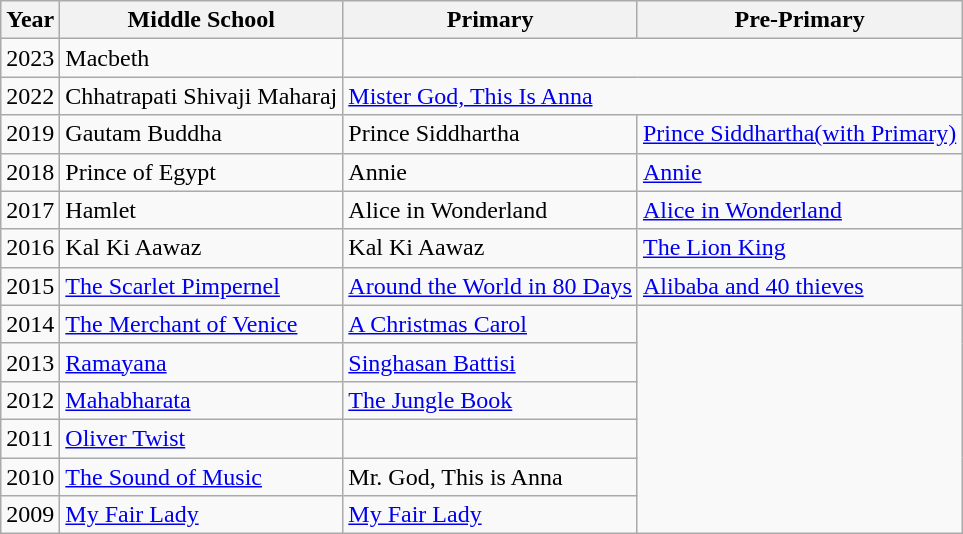<table class="wikitable">
<tr>
<th>Year</th>
<th>Middle School</th>
<th>Primary</th>
<th>Pre-Primary</th>
</tr>
<tr>
<td>2023</td>
<td>Macbeth</td>
</tr>
<tr>
<td>2022</td>
<td>Chhatrapati Shivaji Maharaj</td>
<td colspan="2"><a href='#'>Mister God, This Is Anna</a></td>
</tr>
<tr>
<td>2019</td>
<td>Gautam Buddha</td>
<td>Prince Siddhartha</td>
<td><a href='#'>Prince Siddhartha(with Primary)</a></td>
</tr>
<tr>
<td>2018</td>
<td>Prince of Egypt</td>
<td>Annie</td>
<td><a href='#'>Annie</a></td>
</tr>
<tr>
<td>2017</td>
<td>Hamlet</td>
<td>Alice in Wonderland</td>
<td><a href='#'>Alice in Wonderland</a></td>
</tr>
<tr>
<td>2016</td>
<td>Kal Ki Aawaz</td>
<td>Kal Ki Aawaz</td>
<td><a href='#'>The Lion King</a></td>
</tr>
<tr>
<td>2015</td>
<td><a href='#'>The Scarlet Pimpernel</a></td>
<td><a href='#'>Around the World in 80 Days</a></td>
<td><a href='#'>Alibaba and 40 thieves</a></td>
</tr>
<tr>
<td>2014</td>
<td><a href='#'>The Merchant of Venice</a></td>
<td><a href='#'>A Christmas Carol</a></td>
<td rowspan="6"></td>
</tr>
<tr>
<td>2013</td>
<td><a href='#'>Ramayana</a></td>
<td><a href='#'>Singhasan Battisi</a></td>
</tr>
<tr>
<td>2012</td>
<td><a href='#'>Mahabharata</a></td>
<td><a href='#'>The Jungle Book</a></td>
</tr>
<tr>
<td>2011</td>
<td><a href='#'>Oliver Twist</a></td>
<td></td>
</tr>
<tr>
<td>2010</td>
<td><a href='#'>The Sound of Music</a></td>
<td>Mr. God, This is Anna</td>
</tr>
<tr>
<td>2009</td>
<td><a href='#'>My Fair Lady</a></td>
<td><a href='#'>My Fair Lady</a></td>
</tr>
</table>
